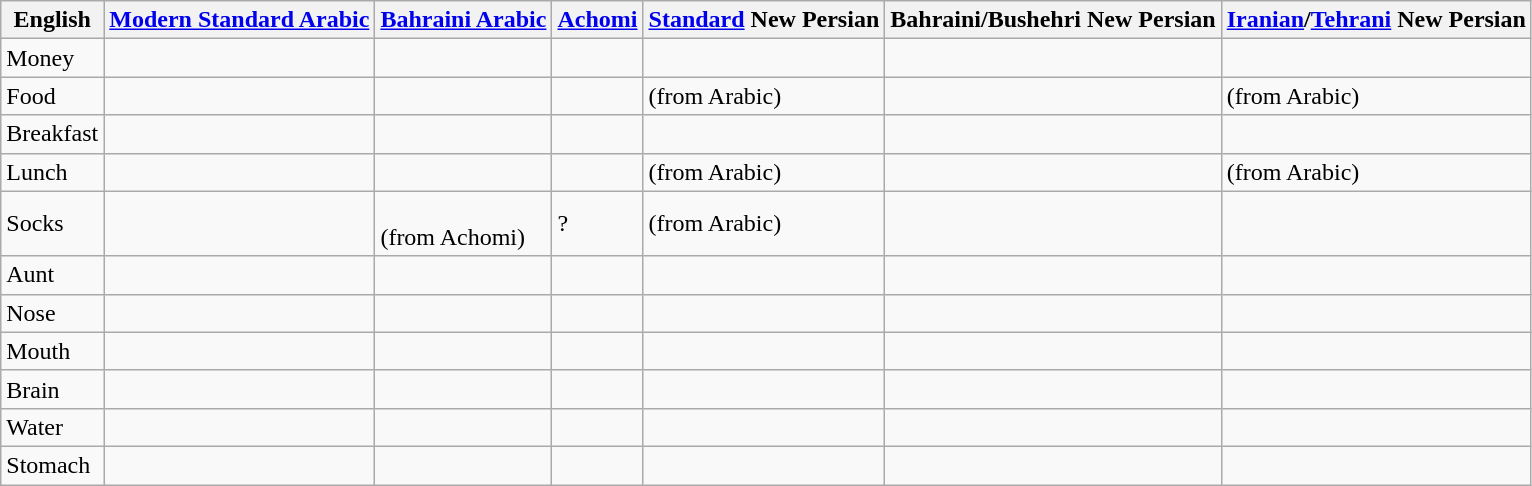<table class="wikitable">
<tr>
<th>English</th>
<th><a href='#'>Modern Standard Arabic</a></th>
<th><a href='#'>Bahraini Arabic</a></th>
<th><a href='#'>Achomi</a></th>
<th><a href='#'>Standard</a> New Persian</th>
<th>Bahraini/Bushehri New Persian</th>
<th><a href='#'>Iranian</a>/<a href='#'>Tehrani</a> New Persian</th>
</tr>
<tr>
<td>Money</td>
<td></td>
<td></td>
<td></td>
<td></td>
<td></td>
<td></td>
</tr>
<tr>
<td>Food</td>
<td></td>
<td></td>
<td></td>
<td> (from Arabic)</td>
<td></td>
<td> (from Arabic)</td>
</tr>
<tr>
<td>Breakfast</td>
<td></td>
<td></td>
<td></td>
<td></td>
<td></td>
<td></td>
</tr>
<tr>
<td>Lunch</td>
<td></td>
<td></td>
<td></td>
<td> (from Arabic)</td>
<td></td>
<td> (from Arabic)</td>
</tr>
<tr>
<td>Socks</td>
<td></td>
<td><br>(from Achomi)</td>
<td> ?</td>
<td> (from Arabic)</td>
<td></td>
<td></td>
</tr>
<tr>
<td>Aunt</td>
<td></td>
<td></td>
<td></td>
<td></td>
<td></td>
<td></td>
</tr>
<tr>
<td>Nose</td>
<td></td>
<td></td>
<td></td>
<td></td>
<td></td>
<td></td>
</tr>
<tr>
<td>Mouth</td>
<td></td>
<td></td>
<td></td>
<td></td>
<td></td>
<td></td>
</tr>
<tr>
<td>Brain</td>
<td></td>
<td></td>
<td></td>
<td></td>
<td></td>
<td></td>
</tr>
<tr>
<td>Water</td>
<td></td>
<td></td>
<td></td>
<td></td>
<td></td>
<td></td>
</tr>
<tr>
<td>Stomach</td>
<td></td>
<td></td>
<td></td>
<td></td>
<td></td>
<td></td>
</tr>
</table>
